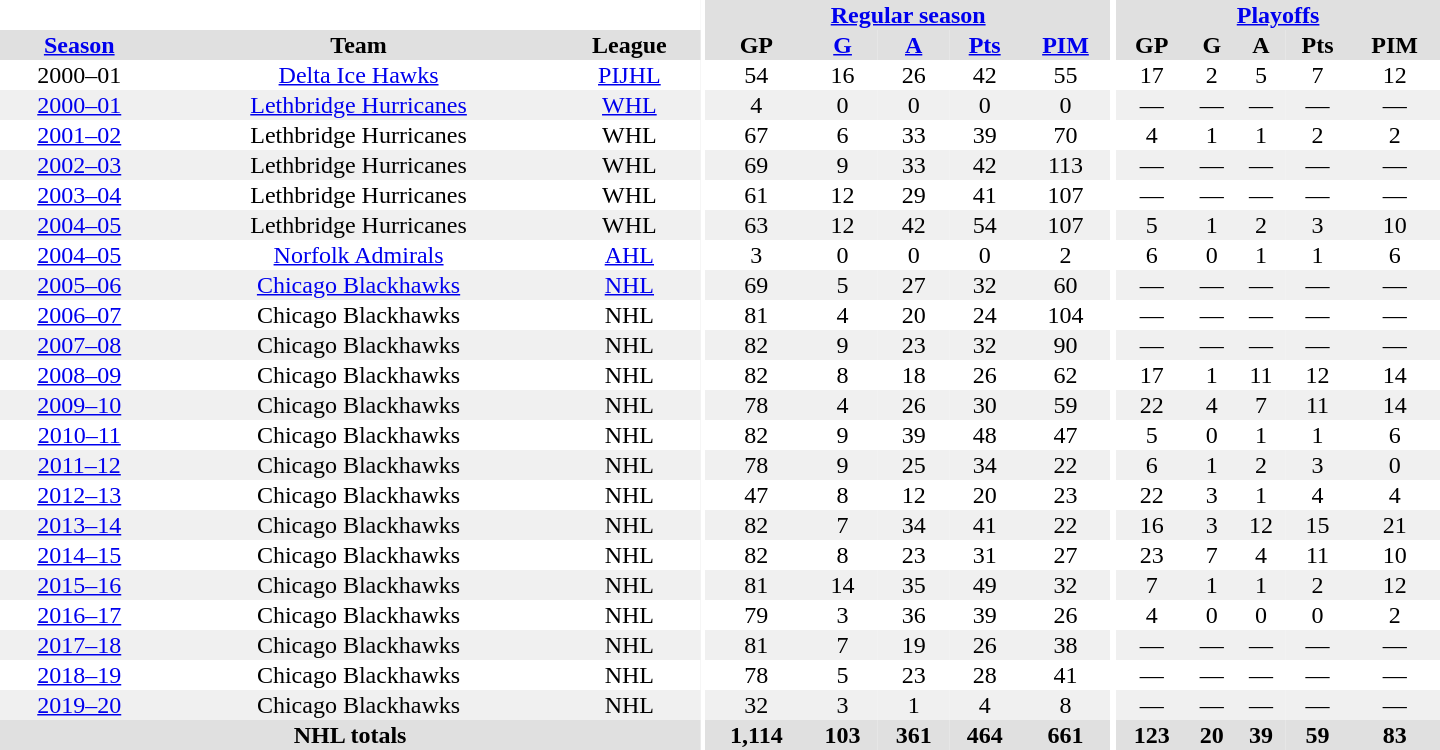<table border="0" cellpadding="1" cellspacing="0" style="text-align:center; width:60em">
<tr bgcolor="#e0e0e0">
<th colspan="3" bgcolor="#ffffff"></th>
<th rowspan="100" bgcolor="#ffffff"></th>
<th colspan="5"><a href='#'>Regular season</a></th>
<th rowspan="100" bgcolor="#ffffff"></th>
<th colspan="5"><a href='#'>Playoffs</a></th>
</tr>
<tr bgcolor="#e0e0e0">
<th><a href='#'>Season</a></th>
<th>Team</th>
<th>League</th>
<th>GP</th>
<th><a href='#'>G</a></th>
<th><a href='#'>A</a></th>
<th><a href='#'>Pts</a></th>
<th><a href='#'>PIM</a></th>
<th>GP</th>
<th>G</th>
<th>A</th>
<th>Pts</th>
<th>PIM</th>
</tr>
<tr>
<td>2000–01</td>
<td><a href='#'>Delta Ice Hawks</a></td>
<td><a href='#'>PIJHL</a></td>
<td>54</td>
<td>16</td>
<td>26</td>
<td>42</td>
<td>55</td>
<td>17</td>
<td>2</td>
<td>5</td>
<td>7</td>
<td>12</td>
</tr>
<tr bgcolor="#f0f0f0">
<td><a href='#'>2000–01</a></td>
<td><a href='#'>Lethbridge Hurricanes</a></td>
<td><a href='#'>WHL</a></td>
<td>4</td>
<td>0</td>
<td>0</td>
<td>0</td>
<td>0</td>
<td>—</td>
<td>—</td>
<td>—</td>
<td>—</td>
<td>—</td>
</tr>
<tr>
<td><a href='#'>2001–02</a></td>
<td>Lethbridge Hurricanes</td>
<td>WHL</td>
<td>67</td>
<td>6</td>
<td>33</td>
<td>39</td>
<td>70</td>
<td>4</td>
<td>1</td>
<td>1</td>
<td>2</td>
<td>2</td>
</tr>
<tr bgcolor="#f0f0f0">
<td><a href='#'>2002–03</a></td>
<td>Lethbridge Hurricanes</td>
<td>WHL</td>
<td>69</td>
<td>9</td>
<td>33</td>
<td>42</td>
<td>113</td>
<td>—</td>
<td>—</td>
<td>—</td>
<td>—</td>
<td>—</td>
</tr>
<tr>
<td><a href='#'>2003–04</a></td>
<td>Lethbridge Hurricanes</td>
<td>WHL</td>
<td>61</td>
<td>12</td>
<td>29</td>
<td>41</td>
<td>107</td>
<td>—</td>
<td>—</td>
<td>—</td>
<td>—</td>
<td>—</td>
</tr>
<tr bgcolor="#f0f0f0">
<td><a href='#'>2004–05</a></td>
<td>Lethbridge Hurricanes</td>
<td>WHL</td>
<td>63</td>
<td>12</td>
<td>42</td>
<td>54</td>
<td>107</td>
<td>5</td>
<td>1</td>
<td>2</td>
<td>3</td>
<td>10</td>
</tr>
<tr>
<td><a href='#'>2004–05</a></td>
<td><a href='#'>Norfolk Admirals</a></td>
<td><a href='#'>AHL</a></td>
<td>3</td>
<td>0</td>
<td>0</td>
<td>0</td>
<td>2</td>
<td>6</td>
<td>0</td>
<td>1</td>
<td>1</td>
<td>6</td>
</tr>
<tr bgcolor="#f0f0f0">
<td><a href='#'>2005–06</a></td>
<td><a href='#'>Chicago Blackhawks</a></td>
<td><a href='#'>NHL</a></td>
<td>69</td>
<td>5</td>
<td>27</td>
<td>32</td>
<td>60</td>
<td>—</td>
<td>—</td>
<td>—</td>
<td>—</td>
<td>—</td>
</tr>
<tr>
<td><a href='#'>2006–07</a></td>
<td>Chicago Blackhawks</td>
<td>NHL</td>
<td>81</td>
<td>4</td>
<td>20</td>
<td>24</td>
<td>104</td>
<td>—</td>
<td>—</td>
<td>—</td>
<td>—</td>
<td>—</td>
</tr>
<tr bgcolor="#f0f0f0">
<td><a href='#'>2007–08</a></td>
<td>Chicago Blackhawks</td>
<td>NHL</td>
<td>82</td>
<td>9</td>
<td>23</td>
<td>32</td>
<td>90</td>
<td>—</td>
<td>—</td>
<td>—</td>
<td>—</td>
<td>—</td>
</tr>
<tr>
<td><a href='#'>2008–09</a></td>
<td>Chicago Blackhawks</td>
<td>NHL</td>
<td>82</td>
<td>8</td>
<td>18</td>
<td>26</td>
<td>62</td>
<td>17</td>
<td>1</td>
<td>11</td>
<td>12</td>
<td>14</td>
</tr>
<tr bgcolor="#f0f0f0">
<td><a href='#'>2009–10</a></td>
<td>Chicago Blackhawks</td>
<td>NHL</td>
<td>78</td>
<td>4</td>
<td>26</td>
<td>30</td>
<td>59</td>
<td>22</td>
<td>4</td>
<td>7</td>
<td>11</td>
<td>14</td>
</tr>
<tr>
<td><a href='#'>2010–11</a></td>
<td>Chicago Blackhawks</td>
<td>NHL</td>
<td>82</td>
<td>9</td>
<td>39</td>
<td>48</td>
<td>47</td>
<td>5</td>
<td>0</td>
<td>1</td>
<td>1</td>
<td>6</td>
</tr>
<tr bgcolor="#f0f0f0">
<td><a href='#'>2011–12</a></td>
<td>Chicago Blackhawks</td>
<td>NHL</td>
<td>78</td>
<td>9</td>
<td>25</td>
<td>34</td>
<td>22</td>
<td>6</td>
<td>1</td>
<td>2</td>
<td>3</td>
<td>0</td>
</tr>
<tr>
<td><a href='#'>2012–13</a></td>
<td>Chicago Blackhawks</td>
<td>NHL</td>
<td>47</td>
<td>8</td>
<td>12</td>
<td>20</td>
<td>23</td>
<td>22</td>
<td>3</td>
<td>1</td>
<td>4</td>
<td>4</td>
</tr>
<tr bgcolor="#f0f0f0">
<td><a href='#'>2013–14</a></td>
<td>Chicago Blackhawks</td>
<td>NHL</td>
<td>82</td>
<td>7</td>
<td>34</td>
<td>41</td>
<td>22</td>
<td>16</td>
<td>3</td>
<td>12</td>
<td>15</td>
<td>21</td>
</tr>
<tr>
<td><a href='#'>2014–15</a></td>
<td>Chicago Blackhawks</td>
<td>NHL</td>
<td>82</td>
<td>8</td>
<td>23</td>
<td>31</td>
<td>27</td>
<td>23</td>
<td>7</td>
<td>4</td>
<td>11</td>
<td>10</td>
</tr>
<tr bgcolor="#f0f0f0">
<td><a href='#'>2015–16</a></td>
<td>Chicago Blackhawks</td>
<td>NHL</td>
<td>81</td>
<td>14</td>
<td>35</td>
<td>49</td>
<td>32</td>
<td>7</td>
<td>1</td>
<td>1</td>
<td>2</td>
<td>12</td>
</tr>
<tr>
<td><a href='#'>2016–17</a></td>
<td>Chicago Blackhawks</td>
<td>NHL</td>
<td>79</td>
<td>3</td>
<td>36</td>
<td>39</td>
<td>26</td>
<td>4</td>
<td>0</td>
<td>0</td>
<td>0</td>
<td>2</td>
</tr>
<tr bgcolor="#f0f0f0">
<td><a href='#'>2017–18</a></td>
<td>Chicago Blackhawks</td>
<td>NHL</td>
<td>81</td>
<td>7</td>
<td>19</td>
<td>26</td>
<td>38</td>
<td>—</td>
<td>—</td>
<td>—</td>
<td>—</td>
<td>—</td>
</tr>
<tr>
<td><a href='#'>2018–19</a></td>
<td>Chicago Blackhawks</td>
<td>NHL</td>
<td>78</td>
<td>5</td>
<td>23</td>
<td>28</td>
<td>41</td>
<td>—</td>
<td>—</td>
<td>—</td>
<td>—</td>
<td>—</td>
</tr>
<tr bgcolor="#f0f0f0">
<td><a href='#'>2019–20</a></td>
<td>Chicago Blackhawks</td>
<td>NHL</td>
<td>32</td>
<td>3</td>
<td>1</td>
<td>4</td>
<td>8</td>
<td>—</td>
<td>—</td>
<td>—</td>
<td>—</td>
<td>—</td>
</tr>
<tr bgcolor="#e0e0e0">
<th colspan="3">NHL totals</th>
<th>1,114</th>
<th>103</th>
<th>361</th>
<th>464</th>
<th>661</th>
<th>123</th>
<th>20</th>
<th>39</th>
<th>59</th>
<th>83</th>
</tr>
</table>
